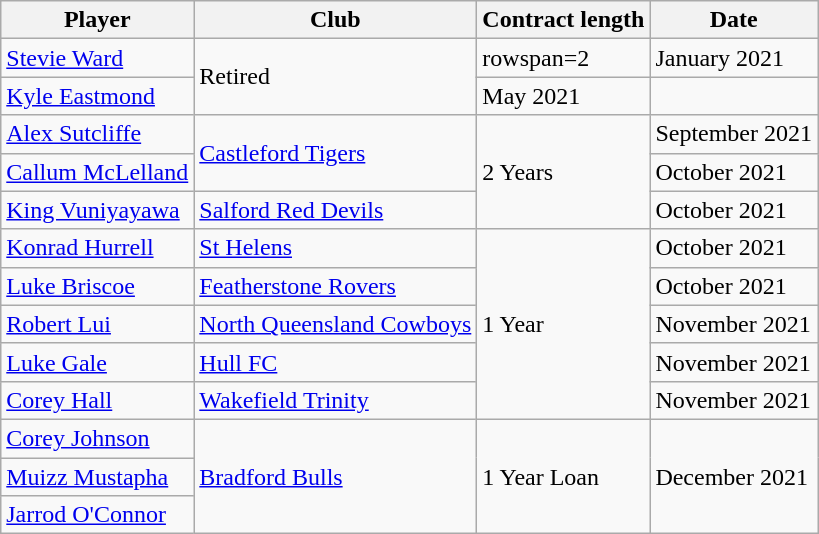<table class="wikitable">
<tr>
<th>Player</th>
<th>Club</th>
<th>Contract length</th>
<th>Date</th>
</tr>
<tr>
<td> <a href='#'>Stevie Ward</a></td>
<td rowspan=2>Retired</td>
<td>rowspan=2</td>
<td>January 2021</td>
</tr>
<tr>
<td> <a href='#'>Kyle Eastmond</a></td>
<td>May 2021</td>
</tr>
<tr>
<td> <a href='#'>Alex Sutcliffe</a></td>
<td rowspan=2><a href='#'>Castleford Tigers</a></td>
<td rowspan=3>2 Years</td>
<td>September 2021 </td>
</tr>
<tr>
<td> <a href='#'>Callum McLelland</a></td>
<td>October 2021 </td>
</tr>
<tr>
<td> <a href='#'>King Vuniyayawa</a></td>
<td><a href='#'>Salford Red Devils</a></td>
<td>October 2021</td>
</tr>
<tr>
<td> <a href='#'>Konrad Hurrell</a></td>
<td><a href='#'>St Helens</a></td>
<td rowspan=5>1 Year</td>
<td>October 2021</td>
</tr>
<tr>
<td> <a href='#'>Luke Briscoe</a></td>
<td><a href='#'>Featherstone Rovers</a></td>
<td>October 2021</td>
</tr>
<tr>
<td> <a href='#'>Robert Lui</a></td>
<td><a href='#'>North Queensland Cowboys</a></td>
<td>November 2021</td>
</tr>
<tr>
<td> <a href='#'>Luke Gale</a></td>
<td><a href='#'>Hull FC</a></td>
<td>November 2021 </td>
</tr>
<tr>
<td> <a href='#'>Corey Hall</a></td>
<td><a href='#'>Wakefield Trinity</a></td>
<td>November 2021</td>
</tr>
<tr>
<td> <a href='#'>Corey Johnson</a></td>
<td rowspan=3><a href='#'>Bradford Bulls</a></td>
<td rowspan=3>1 Year Loan</td>
<td rowspan=3>December 2021 </td>
</tr>
<tr>
<td> <a href='#'>Muizz Mustapha</a></td>
</tr>
<tr>
<td> <a href='#'>Jarrod O'Connor</a></td>
</tr>
</table>
